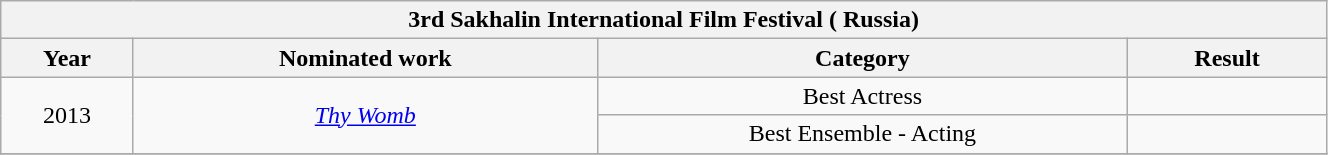<table width="70%" class="wikitable sortable">
<tr>
<th colspan="4" align="center">3rd Sakhalin International Film Festival ( Russia)</th>
</tr>
<tr>
<th width="10%">Year</th>
<th width="35%">Nominated work</th>
<th width="40%">Category</th>
<th width="15%">Result</th>
</tr>
<tr>
<td rowspan = 2 align="center">2013</td>
<td rowspan = 2 align="center"><em><a href='#'>Thy Womb</a></em></td>
<td align="center">Best Actress</td>
<td></td>
</tr>
<tr>
<td align="center">Best Ensemble - Acting</td>
<td></td>
</tr>
<tr>
</tr>
</table>
